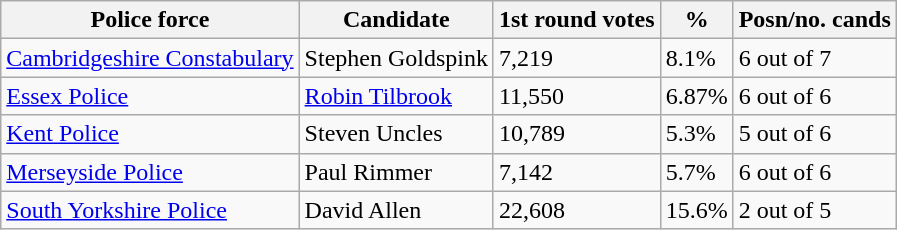<table class="wikitable">
<tr>
<th>Police force</th>
<th>Candidate</th>
<th>1st round votes</th>
<th>%</th>
<th>Posn/no. cands</th>
</tr>
<tr>
<td><a href='#'>Cambridgeshire Constabulary</a></td>
<td>Stephen Goldspink</td>
<td>7,219</td>
<td>8.1%</td>
<td>6 out of 7</td>
</tr>
<tr>
<td><a href='#'>Essex Police</a></td>
<td><a href='#'>Robin Tilbrook</a></td>
<td>11,550</td>
<td>6.87%</td>
<td>6 out of 6</td>
</tr>
<tr>
<td><a href='#'>Kent Police</a></td>
<td>Steven Uncles</td>
<td>10,789</td>
<td>5.3%</td>
<td>5 out of 6</td>
</tr>
<tr>
<td><a href='#'>Merseyside Police</a></td>
<td>Paul Rimmer</td>
<td>7,142</td>
<td>5.7%</td>
<td>6 out of 6</td>
</tr>
<tr>
<td><a href='#'>South Yorkshire Police</a></td>
<td>David Allen</td>
<td>22,608</td>
<td>15.6%</td>
<td>2 out of 5</td>
</tr>
</table>
